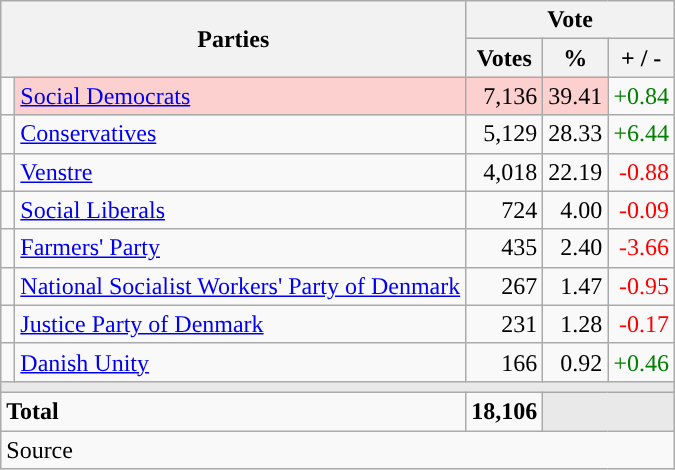<table class="wikitable" style="text-align:right;">
<tr>
<th style="text-align:centre;" rowspan="2" colspan="2" width="225">Parties</th>
<th colspan="3">Vote</th>
</tr>
<tr>
<th width="15">Votes</th>
<th width="15">%</th>
<th width="15">+ / -</th>
</tr>
<tr>
<td width="2" style="color:inherit;background:"></td>
<td bgcolor=#fbd0ce  align="left"><a href='#'>Social Democrats</a></td>
<td bgcolor=#fbd0ce>7,136</td>
<td bgcolor=#fbd0ce>39.41</td>
<td style=color:green;>+0.84</td>
</tr>
<tr>
<td width="2" style="color:inherit;background:"></td>
<td align="left"><a href='#'>Conservatives</a></td>
<td>5,129</td>
<td>28.33</td>
<td style=color:green;>+6.44</td>
</tr>
<tr>
<td width="2" style="color:inherit;background:"></td>
<td align="left"><a href='#'>Venstre</a></td>
<td>4,018</td>
<td>22.19</td>
<td style=color:red;>-0.88</td>
</tr>
<tr>
<td width="2" style="color:inherit;background:"></td>
<td align="left"><a href='#'>Social Liberals</a></td>
<td>724</td>
<td>4.00</td>
<td style=color:red;>-0.09</td>
</tr>
<tr>
<td width="2" style="color:inherit;background:"></td>
<td align="left"><a href='#'>Farmers' Party</a></td>
<td>435</td>
<td>2.40</td>
<td style=color:red;>-3.66</td>
</tr>
<tr>
<td width="2" style="color:inherit;background:"></td>
<td align="left"><a href='#'>National Socialist Workers' Party of Denmark</a></td>
<td>267</td>
<td>1.47</td>
<td style=color:red;>-0.95</td>
</tr>
<tr>
<td width="2" style="color:inherit;background:"></td>
<td align="left"><a href='#'>Justice Party of Denmark</a></td>
<td>231</td>
<td>1.28</td>
<td style=color:red;>-0.17</td>
</tr>
<tr>
<td width="2" style="color:inherit;background:"></td>
<td align="left"><a href='#'>Danish Unity</a></td>
<td>166</td>
<td>0.92</td>
<td style=color:green;>+0.46</td>
</tr>
<tr>
<td colspan="7" bgcolor="#E9E9E9"></td>
</tr>
<tr>
<td align="left" colspan="2"><strong>Total</strong></td>
<td><strong>18,106</strong></td>
<td bgcolor="#E9E9E9" colspan="2"></td>
</tr>
<tr>
<td align="left" colspan="6">Source</td>
</tr>
</table>
